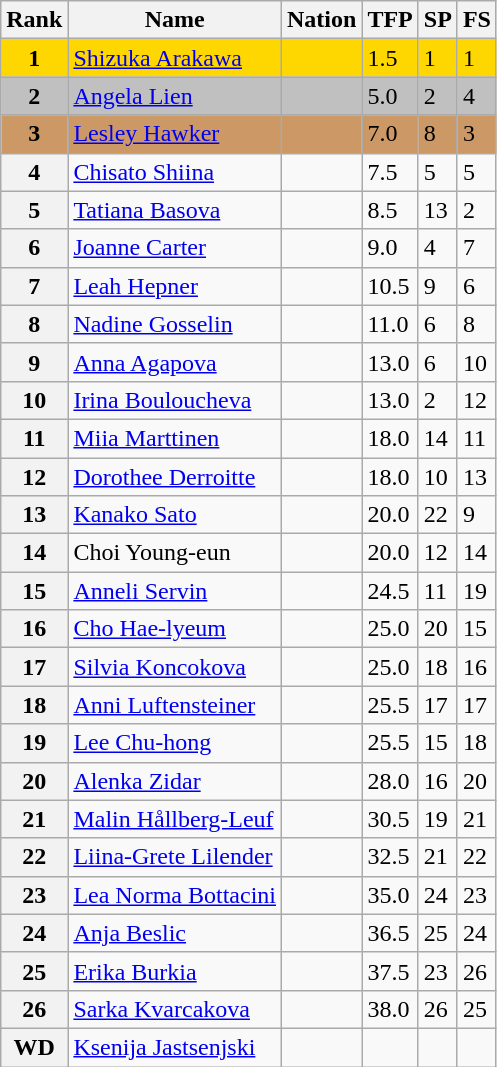<table class="wikitable sortable">
<tr>
<th>Rank</th>
<th>Name</th>
<th>Nation</th>
<th>TFP</th>
<th>SP</th>
<th>FS</th>
</tr>
<tr bgcolor="gold">
<td align="center"><strong>1</strong></td>
<td><a href='#'>Shizuka Arakawa</a></td>
<td></td>
<td>1.5</td>
<td>1</td>
<td>1</td>
</tr>
<tr bgcolor="silver">
<td align="center"><strong>2</strong></td>
<td><a href='#'>Angela Lien</a></td>
<td></td>
<td>5.0</td>
<td>2</td>
<td>4</td>
</tr>
<tr bgcolor="cc9966">
<td align="center"><strong>3</strong></td>
<td><a href='#'>Lesley Hawker</a></td>
<td></td>
<td>7.0</td>
<td>8</td>
<td>3</td>
</tr>
<tr>
<th>4</th>
<td><a href='#'>Chisato Shiina</a></td>
<td></td>
<td>7.5</td>
<td>5</td>
<td>5</td>
</tr>
<tr>
<th>5</th>
<td><a href='#'>Tatiana Basova</a></td>
<td></td>
<td>8.5</td>
<td>13</td>
<td>2</td>
</tr>
<tr>
<th>6</th>
<td><a href='#'>Joanne Carter</a></td>
<td></td>
<td>9.0</td>
<td>4</td>
<td>7</td>
</tr>
<tr>
<th>7</th>
<td><a href='#'>Leah Hepner</a></td>
<td></td>
<td>10.5</td>
<td>9</td>
<td>6</td>
</tr>
<tr>
<th>8</th>
<td><a href='#'>Nadine Gosselin</a></td>
<td></td>
<td>11.0</td>
<td>6</td>
<td>8</td>
</tr>
<tr>
<th>9</th>
<td><a href='#'>Anna Agapova</a></td>
<td></td>
<td>13.0</td>
<td>6</td>
<td>10</td>
</tr>
<tr>
<th>10</th>
<td><a href='#'>Irina Bouloucheva</a></td>
<td></td>
<td>13.0</td>
<td>2</td>
<td>12</td>
</tr>
<tr>
<th>11</th>
<td><a href='#'>Miia Marttinen</a></td>
<td></td>
<td>18.0</td>
<td>14</td>
<td>11</td>
</tr>
<tr>
<th>12</th>
<td><a href='#'>Dorothee Derroitte</a></td>
<td></td>
<td>18.0</td>
<td>10</td>
<td>13</td>
</tr>
<tr>
<th>13</th>
<td><a href='#'>Kanako Sato</a></td>
<td></td>
<td>20.0</td>
<td>22</td>
<td>9</td>
</tr>
<tr>
<th>14</th>
<td>Choi Young-eun</td>
<td></td>
<td>20.0</td>
<td>12</td>
<td>14</td>
</tr>
<tr>
<th>15</th>
<td><a href='#'>Anneli Servin</a></td>
<td></td>
<td>24.5</td>
<td>11</td>
<td>19</td>
</tr>
<tr>
<th>16</th>
<td><a href='#'>Cho Hae-lyeum</a></td>
<td></td>
<td>25.0</td>
<td>20</td>
<td>15</td>
</tr>
<tr>
<th>17</th>
<td><a href='#'>Silvia Koncokova</a></td>
<td></td>
<td>25.0</td>
<td>18</td>
<td>16</td>
</tr>
<tr>
<th>18</th>
<td><a href='#'>Anni Luftensteiner</a></td>
<td></td>
<td>25.5</td>
<td>17</td>
<td>17</td>
</tr>
<tr>
<th>19</th>
<td><a href='#'>Lee Chu-hong</a></td>
<td></td>
<td>25.5</td>
<td>15</td>
<td>18</td>
</tr>
<tr>
<th>20</th>
<td><a href='#'>Alenka Zidar</a></td>
<td></td>
<td>28.0</td>
<td>16</td>
<td>20</td>
</tr>
<tr>
<th>21</th>
<td><a href='#'>Malin Hållberg-Leuf</a></td>
<td></td>
<td>30.5</td>
<td>19</td>
<td>21</td>
</tr>
<tr>
<th>22</th>
<td><a href='#'>Liina-Grete Lilender</a></td>
<td></td>
<td>32.5</td>
<td>21</td>
<td>22</td>
</tr>
<tr>
<th>23</th>
<td><a href='#'>Lea Norma Bottacini</a></td>
<td></td>
<td>35.0</td>
<td>24</td>
<td>23</td>
</tr>
<tr>
<th>24</th>
<td><a href='#'>Anja Beslic</a></td>
<td></td>
<td>36.5</td>
<td>25</td>
<td>24</td>
</tr>
<tr>
<th>25</th>
<td><a href='#'>Erika Burkia</a></td>
<td></td>
<td>37.5</td>
<td>23</td>
<td>26</td>
</tr>
<tr>
<th>26</th>
<td><a href='#'>Sarka Kvarcakova</a></td>
<td></td>
<td>38.0</td>
<td>26</td>
<td>25</td>
</tr>
<tr>
<th>WD</th>
<td><a href='#'>Ksenija Jastsenjski</a></td>
<td></td>
<td></td>
<td></td>
<td></td>
</tr>
</table>
